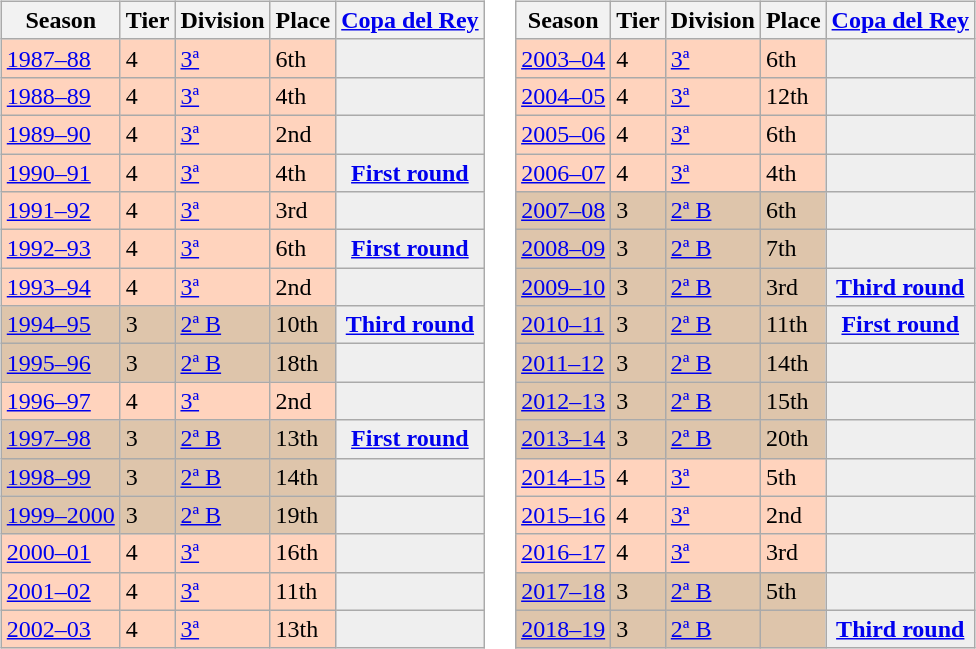<table>
<tr>
<td valign="top" width=0%><br><table class="wikitable">
<tr style="background:#f0f6fa;">
<th>Season</th>
<th>Tier</th>
<th>Division</th>
<th>Place</th>
<th><a href='#'>Copa del Rey</a></th>
</tr>
<tr>
<td style="background:#FFD3BD;"><a href='#'>1987–88</a></td>
<td style="background:#FFD3BD;">4</td>
<td style="background:#FFD3BD;"><a href='#'>3ª</a></td>
<td style="background:#FFD3BD;">6th</td>
<th style="background:#efefef;"></th>
</tr>
<tr>
<td style="background:#FFD3BD;"><a href='#'>1988–89</a></td>
<td style="background:#FFD3BD;">4</td>
<td style="background:#FFD3BD;"><a href='#'>3ª</a></td>
<td style="background:#FFD3BD;">4th</td>
<th style="background:#efefef;"></th>
</tr>
<tr>
<td style="background:#FFD3BD;"><a href='#'>1989–90</a></td>
<td style="background:#FFD3BD;">4</td>
<td style="background:#FFD3BD;"><a href='#'>3ª</a></td>
<td style="background:#FFD3BD;">2nd</td>
<th style="background:#efefef;"></th>
</tr>
<tr>
<td style="background:#FFD3BD;"><a href='#'>1990–91</a></td>
<td style="background:#FFD3BD;">4</td>
<td style="background:#FFD3BD;"><a href='#'>3ª</a></td>
<td style="background:#FFD3BD;">4th</td>
<th style="background:#efefef;"><a href='#'>First round</a></th>
</tr>
<tr>
<td style="background:#FFD3BD;"><a href='#'>1991–92</a></td>
<td style="background:#FFD3BD;">4</td>
<td style="background:#FFD3BD;"><a href='#'>3ª</a></td>
<td style="background:#FFD3BD;">3rd</td>
<th style="background:#efefef;"></th>
</tr>
<tr>
<td style="background:#FFD3BD;"><a href='#'>1992–93</a></td>
<td style="background:#FFD3BD;">4</td>
<td style="background:#FFD3BD;"><a href='#'>3ª</a></td>
<td style="background:#FFD3BD;">6th</td>
<th style="background:#efefef;"><a href='#'>First round</a></th>
</tr>
<tr>
<td style="background:#FFD3BD;"><a href='#'>1993–94</a></td>
<td style="background:#FFD3BD;">4</td>
<td style="background:#FFD3BD;"><a href='#'>3ª</a></td>
<td style="background:#FFD3BD;">2nd</td>
<th style="background:#efefef;"></th>
</tr>
<tr>
<td style="background:#DEC5AB;"><a href='#'>1994–95</a></td>
<td style="background:#DEC5AB;">3</td>
<td style="background:#DEC5AB;"><a href='#'>2ª B</a></td>
<td style="background:#DEC5AB;">10th</td>
<th style="background:#efefef;"><a href='#'>Third round</a></th>
</tr>
<tr>
<td style="background:#DEC5AB;"><a href='#'>1995–96</a></td>
<td style="background:#DEC5AB;">3</td>
<td style="background:#DEC5AB;"><a href='#'>2ª B</a></td>
<td style="background:#DEC5AB;">18th</td>
<th style="background:#efefef;"></th>
</tr>
<tr>
<td style="background:#FFD3BD;"><a href='#'>1996–97</a></td>
<td style="background:#FFD3BD;">4</td>
<td style="background:#FFD3BD;"><a href='#'>3ª</a></td>
<td style="background:#FFD3BD;">2nd</td>
<th style="background:#efefef;"></th>
</tr>
<tr>
<td style="background:#DEC5AB;"><a href='#'>1997–98</a></td>
<td style="background:#DEC5AB;">3</td>
<td style="background:#DEC5AB;"><a href='#'>2ª B</a></td>
<td style="background:#DEC5AB;">13th</td>
<th style="background:#efefef;"><a href='#'>First round</a></th>
</tr>
<tr>
<td style="background:#DEC5AB;"><a href='#'>1998–99</a></td>
<td style="background:#DEC5AB;">3</td>
<td style="background:#DEC5AB;"><a href='#'>2ª B</a></td>
<td style="background:#DEC5AB;">14th</td>
<th style="background:#efefef;"></th>
</tr>
<tr>
<td style="background:#DEC5AB;"><a href='#'>1999–2000</a></td>
<td style="background:#DEC5AB;">3</td>
<td style="background:#DEC5AB;"><a href='#'>2ª B</a></td>
<td style="background:#DEC5AB;">19th</td>
<th style="background:#efefef;"></th>
</tr>
<tr>
<td style="background:#FFD3BD;"><a href='#'>2000–01</a></td>
<td style="background:#FFD3BD;">4</td>
<td style="background:#FFD3BD;"><a href='#'>3ª</a></td>
<td style="background:#FFD3BD;">16th</td>
<th style="background:#efefef;"></th>
</tr>
<tr>
<td style="background:#FFD3BD;"><a href='#'>2001–02</a></td>
<td style="background:#FFD3BD;">4</td>
<td style="background:#FFD3BD;"><a href='#'>3ª</a></td>
<td style="background:#FFD3BD;">11th</td>
<th style="background:#efefef;"></th>
</tr>
<tr>
<td style="background:#FFD3BD;"><a href='#'>2002–03</a></td>
<td style="background:#FFD3BD;">4</td>
<td style="background:#FFD3BD;"><a href='#'>3ª</a></td>
<td style="background:#FFD3BD;">13th</td>
<th style="background:#efefef;"></th>
</tr>
</table>
</td>
<td valign="top" width=0%><br><table class="wikitable">
<tr style="background:#f0f6fa;">
<th>Season</th>
<th>Tier</th>
<th>Division</th>
<th>Place</th>
<th><a href='#'>Copa del Rey</a></th>
</tr>
<tr>
<td style="background:#FFD3BD;"><a href='#'>2003–04</a></td>
<td style="background:#FFD3BD;">4</td>
<td style="background:#FFD3BD;"><a href='#'>3ª</a></td>
<td style="background:#FFD3BD;">6th</td>
<th style="background:#efefef;"></th>
</tr>
<tr>
<td style="background:#FFD3BD;"><a href='#'>2004–05</a></td>
<td style="background:#FFD3BD;">4</td>
<td style="background:#FFD3BD;"><a href='#'>3ª</a></td>
<td style="background:#FFD3BD;">12th</td>
<th style="background:#efefef;"></th>
</tr>
<tr>
<td style="background:#FFD3BD;"><a href='#'>2005–06</a></td>
<td style="background:#FFD3BD;">4</td>
<td style="background:#FFD3BD;"><a href='#'>3ª</a></td>
<td style="background:#FFD3BD;">6th</td>
<th style="background:#efefef;"></th>
</tr>
<tr>
<td style="background:#FFD3BD;"><a href='#'>2006–07</a></td>
<td style="background:#FFD3BD;">4</td>
<td style="background:#FFD3BD;"><a href='#'>3ª</a></td>
<td style="background:#FFD3BD;">4th</td>
<th style="background:#efefef;"></th>
</tr>
<tr>
<td style="background:#DEC5AB;"><a href='#'>2007–08</a></td>
<td style="background:#DEC5AB;">3</td>
<td style="background:#DEC5AB;"><a href='#'>2ª B</a></td>
<td style="background:#DEC5AB;">6th</td>
<th style="background:#efefef;"></th>
</tr>
<tr>
<td style="background:#DEC5AB;"><a href='#'>2008–09</a></td>
<td style="background:#DEC5AB;">3</td>
<td style="background:#DEC5AB;"><a href='#'>2ª B</a></td>
<td style="background:#DEC5AB;">7th</td>
<th style="background:#efefef;"></th>
</tr>
<tr>
<td style="background:#DEC5AB;"><a href='#'>2009–10</a></td>
<td style="background:#DEC5AB;">3</td>
<td style="background:#DEC5AB;"><a href='#'>2ª B</a></td>
<td style="background:#DEC5AB;">3rd</td>
<th style="background:#efefef;"><a href='#'>Third round</a></th>
</tr>
<tr>
<td style="background:#DEC5AB;"><a href='#'>2010–11</a></td>
<td style="background:#DEC5AB;">3</td>
<td style="background:#DEC5AB;"><a href='#'>2ª B</a></td>
<td style="background:#DEC5AB;">11th</td>
<th style="background:#efefef;"><a href='#'>First round</a></th>
</tr>
<tr>
<td style="background:#DEC5AB;"><a href='#'>2011–12</a></td>
<td style="background:#DEC5AB;">3</td>
<td style="background:#DEC5AB;"><a href='#'>2ª B</a></td>
<td style="background:#DEC5AB;">14th</td>
<th style="background:#efefef;"></th>
</tr>
<tr>
<td style="background:#DEC5AB;"><a href='#'>2012–13</a></td>
<td style="background:#DEC5AB;">3</td>
<td style="background:#DEC5AB;"><a href='#'>2ª B</a></td>
<td style="background:#DEC5AB;">15th</td>
<th style="background:#efefef;"></th>
</tr>
<tr>
<td style="background:#DEC5AB;"><a href='#'>2013–14</a></td>
<td style="background:#DEC5AB;">3</td>
<td style="background:#DEC5AB;"><a href='#'>2ª B</a></td>
<td style="background:#DEC5AB;">20th</td>
<th style="background:#efefef;"></th>
</tr>
<tr>
<td style="background:#FFD3BD;"><a href='#'>2014–15</a></td>
<td style="background:#FFD3BD;">4</td>
<td style="background:#FFD3BD;"><a href='#'>3ª</a></td>
<td style="background:#FFD3BD;">5th</td>
<th style="background:#efefef;"></th>
</tr>
<tr>
<td style="background:#FFD3BD;"><a href='#'>2015–16</a></td>
<td style="background:#FFD3BD;">4</td>
<td style="background:#FFD3BD;"><a href='#'>3ª</a></td>
<td style="background:#FFD3BD;">2nd</td>
<th style="background:#efefef;"></th>
</tr>
<tr>
<td style="background:#FFD3BD;"><a href='#'>2016–17</a></td>
<td style="background:#FFD3BD;">4</td>
<td style="background:#FFD3BD;"><a href='#'>3ª</a></td>
<td style="background:#FFD3BD;">3rd</td>
<th style="background:#efefef;"></th>
</tr>
<tr>
<td style="background:#DEC5AB;"><a href='#'>2017–18</a></td>
<td style="background:#DEC5AB;">3</td>
<td style="background:#DEC5AB;"><a href='#'>2ª B</a></td>
<td style="background:#DEC5AB;">5th</td>
<th style="background:#efefef;"></th>
</tr>
<tr>
<td style="background:#DEC5AB;"><a href='#'>2018–19</a></td>
<td style="background:#DEC5AB;">3</td>
<td style="background:#DEC5AB;"><a href='#'>2ª B</a></td>
<td style="background:#DEC5AB;"></td>
<th style="background:#efefef;"><a href='#'>Third round</a></th>
</tr>
</table>
</td>
</tr>
</table>
